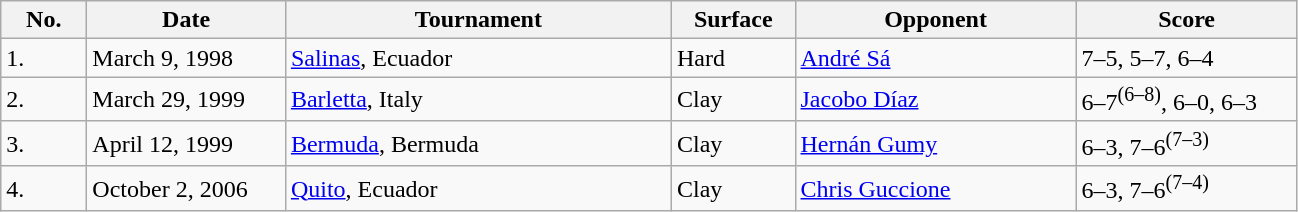<table class="sortable wikitable">
<tr>
<th width=50>No.</th>
<th width=125>Date</th>
<th width=250>Tournament</th>
<th width=75>Surface</th>
<th width=180>Opponent</th>
<th width=140>Score</th>
</tr>
<tr>
<td>1.</td>
<td>March 9, 1998</td>
<td><a href='#'>Salinas</a>, Ecuador</td>
<td>Hard</td>
<td> <a href='#'>André Sá</a></td>
<td>7–5, 5–7, 6–4</td>
</tr>
<tr>
<td>2.</td>
<td>March 29, 1999</td>
<td><a href='#'>Barletta</a>, Italy</td>
<td>Clay</td>
<td> <a href='#'>Jacobo Díaz</a></td>
<td>6–7<sup>(6–8)</sup>, 6–0, 6–3</td>
</tr>
<tr>
<td>3.</td>
<td>April 12, 1999</td>
<td><a href='#'>Bermuda</a>, Bermuda</td>
<td>Clay</td>
<td> <a href='#'>Hernán Gumy</a></td>
<td>6–3, 7–6<sup>(7–3)</sup></td>
</tr>
<tr>
<td>4.</td>
<td>October 2, 2006</td>
<td><a href='#'>Quito</a>, Ecuador</td>
<td>Clay</td>
<td> <a href='#'>Chris Guccione</a></td>
<td>6–3, 7–6<sup>(7–4)</sup></td>
</tr>
</table>
